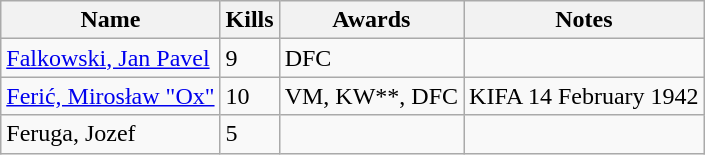<table class=wikitable>
<tr>
<th>Name</th>
<th>Kills</th>
<th>Awards</th>
<th>Notes</th>
</tr>
<tr>
<td><a href='#'>Falkowski, Jan Pavel</a></td>
<td>9</td>
<td>DFC</td>
<td></td>
</tr>
<tr>
<td><a href='#'>Ferić, Mirosław "Ox"</a></td>
<td>10</td>
<td>VM, KW**, DFC</td>
<td>KIFA 14 February 1942</td>
</tr>
<tr>
<td>Feruga, Jozef</td>
<td>5</td>
<td></td>
<td></td>
</tr>
</table>
